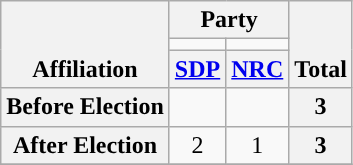<table class=wikitable style="text-align:center">
<tr style="vertical-align:bottom;">
<th rowspan=3>Affiliation</th>
<th colspan=2>Party</th>
<th rowspan=3>Total</th>
</tr>
<tr>
<td style="background-color:"></td>
<td style="background-color:"></td>
</tr>
<tr>
<th><a href='#'>SDP</a></th>
<th><a href='#'>NRC</a></th>
</tr>
<tr>
<th>Before Election</th>
<td></td>
<td></td>
<th>3</th>
</tr>
<tr>
<th>After Election</th>
<td>2</td>
<td>1</td>
<th>3</th>
</tr>
<tr>
</tr>
</table>
